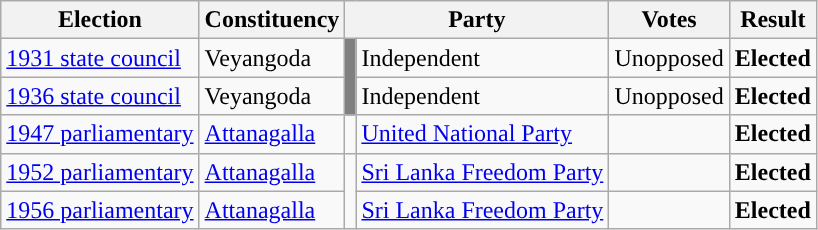<table class="wikitable" style="text-align:left;">
<tr>
<th scope=col>Election</th>
<th scope=col>Constituency</th>
<th scope=col colspan="2">Party</th>
<th scope=col>Votes</th>
<th scope=col>Result</th>
</tr>
<tr>
<td><a href='#'>1931 state council</a></td>
<td>Veyangoda</td>
<td rowspan ="2" style="background:Gray;"></td>
<td>Independent</td>
<td>Unopposed</td>
<td><strong>Elected</strong></td>
</tr>
<tr>
<td><a href='#'>1936 state council</a></td>
<td>Veyangoda</td>
<td>Independent</td>
<td>Unopposed</td>
<td><strong>Elected</strong></td>
</tr>
<tr>
<td><a href='#'>1947 parliamentary</a></td>
<td><a href='#'>Attanagalla</a></td>
<td rowspan="1" style="background:"></td>
<td><a href='#'>United National Party</a></td>
<td align=right></td>
<td><strong>Elected</strong></td>
</tr>
<tr>
<td><a href='#'>1952 parliamentary</a></td>
<td><a href='#'>Attanagalla</a></td>
<td rowspan="2" style="background:"></td>
<td><a href='#'>Sri Lanka Freedom Party</a></td>
<td align=right></td>
<td><strong>Elected</strong></td>
</tr>
<tr>
<td><a href='#'>1956 parliamentary</a></td>
<td><a href='#'>Attanagalla</a></td>
<td><a href='#'>Sri Lanka Freedom Party</a></td>
<td align=right></td>
<td><strong>Elected</strong></td>
</tr>
</table>
